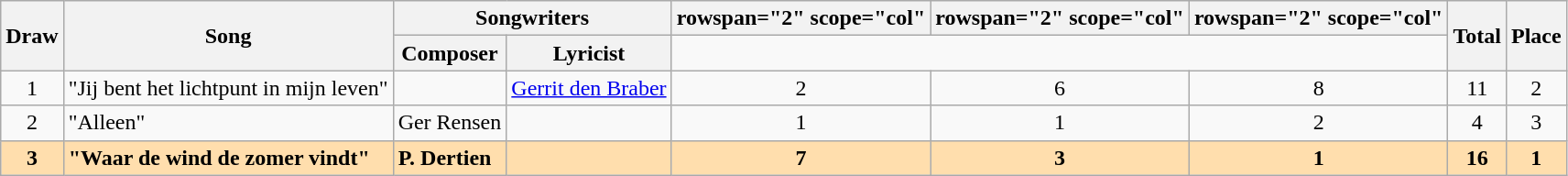<table class="sortable wikitable">
<tr>
<th rowspan="2">Draw</th>
<th rowspan="2">Song</th>
<th colspan="2">Songwriters</th>
<th>rowspan="2" scope="col" </th>
<th>rowspan="2" scope="col" </th>
<th>rowspan="2" scope="col" </th>
<th rowspan="2">Total</th>
<th rowspan="2">Place</th>
</tr>
<tr>
<th>Composer</th>
<th>Lyricist</th>
</tr>
<tr>
<td align="center">1</td>
<td>"Jij bent het lichtpunt in mijn leven"</td>
<td></td>
<td><a href='#'>Gerrit den Braber</a></td>
<td align="center">2</td>
<td align="center">6</td>
<td align="center">8</td>
<td align="center">11</td>
<td align="center">2</td>
</tr>
<tr>
<td align="center">2</td>
<td>"Alleen"</td>
<td>Ger Rensen</td>
<td></td>
<td align="center">1</td>
<td align="center">1</td>
<td align="center">2</td>
<td align="center">4</td>
<td align="center">3</td>
</tr>
<tr style="background:#FFDEAD; font-weight:bold;">
<td align="center">3</td>
<td>"Waar de wind de zomer vindt"</td>
<td>P. Dertien</td>
<td></td>
<td align="center">7</td>
<td align="center">3</td>
<td align="center">1</td>
<td align="center">16</td>
<td align="center">1</td>
</tr>
</table>
